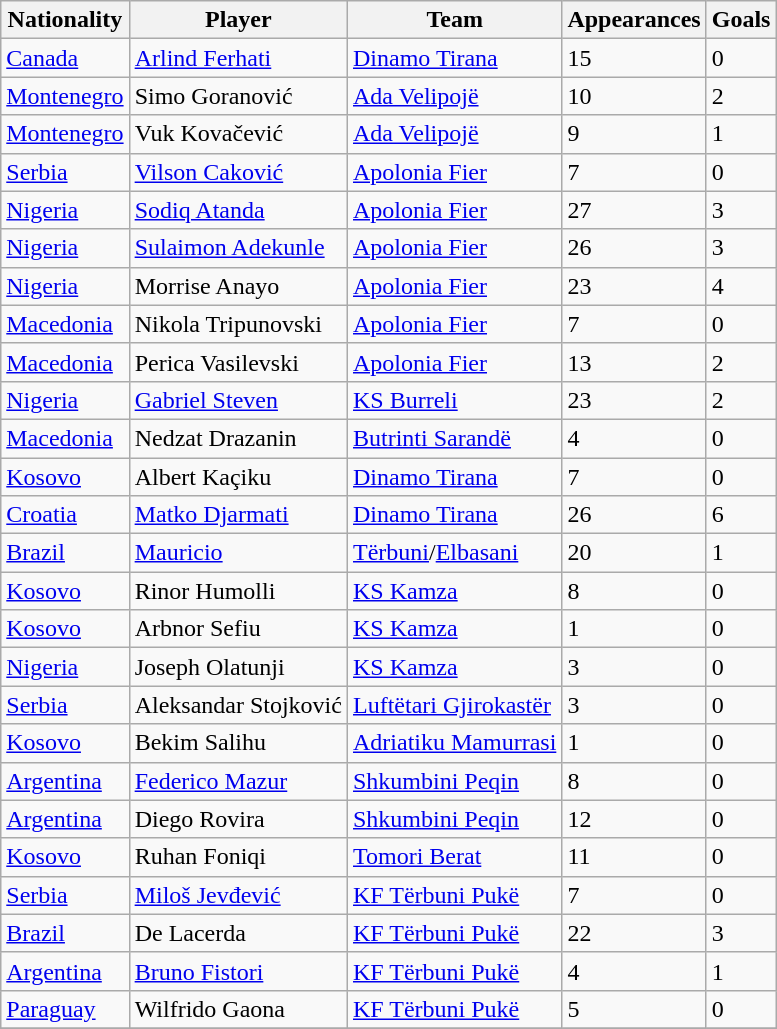<table class="wikitable sortable">
<tr>
<th>Nationality</th>
<th>Player</th>
<th>Team</th>
<th>Appearances</th>
<th>Goals</th>
</tr>
<tr>
<td> <a href='#'>Canada</a></td>
<td><a href='#'>Arlind Ferhati</a></td>
<td><a href='#'>Dinamo Tirana</a></td>
<td>15</td>
<td>0</td>
</tr>
<tr>
<td> <a href='#'>Montenegro</a></td>
<td>Simo Goranović</td>
<td><a href='#'>Ada Velipojë</a></td>
<td>10</td>
<td>2</td>
</tr>
<tr>
<td> <a href='#'>Montenegro</a></td>
<td>Vuk Kovačević</td>
<td><a href='#'>Ada Velipojë</a></td>
<td>9</td>
<td>1</td>
</tr>
<tr>
<td> <a href='#'>Serbia</a></td>
<td><a href='#'>Vilson Caković</a></td>
<td><a href='#'>Apolonia Fier</a></td>
<td>7</td>
<td>0</td>
</tr>
<tr>
<td> <a href='#'>Nigeria</a></td>
<td><a href='#'>Sodiq Atanda</a></td>
<td><a href='#'>Apolonia Fier</a></td>
<td>27</td>
<td>3</td>
</tr>
<tr>
<td> <a href='#'>Nigeria</a></td>
<td><a href='#'>Sulaimon Adekunle</a></td>
<td><a href='#'>Apolonia Fier</a></td>
<td>26</td>
<td>3</td>
</tr>
<tr>
<td> <a href='#'>Nigeria</a></td>
<td>Morrise Anayo</td>
<td><a href='#'>Apolonia Fier</a></td>
<td>23</td>
<td>4</td>
</tr>
<tr>
<td> <a href='#'>Macedonia</a></td>
<td>Nikola Tripunovski</td>
<td><a href='#'>Apolonia Fier</a></td>
<td>7</td>
<td>0</td>
</tr>
<tr>
<td> <a href='#'>Macedonia</a></td>
<td>Perica Vasilevski</td>
<td><a href='#'>Apolonia Fier</a></td>
<td>13</td>
<td>2</td>
</tr>
<tr>
<td> <a href='#'>Nigeria</a></td>
<td><a href='#'>Gabriel Steven</a></td>
<td><a href='#'>KS Burreli</a></td>
<td>23</td>
<td>2</td>
</tr>
<tr>
<td> <a href='#'>Macedonia</a></td>
<td>Nedzat Drazanin</td>
<td><a href='#'>Butrinti Sarandë</a></td>
<td>4</td>
<td>0</td>
</tr>
<tr>
<td> <a href='#'>Kosovo</a></td>
<td>Albert Kaçiku</td>
<td><a href='#'>Dinamo Tirana</a></td>
<td>7</td>
<td>0</td>
</tr>
<tr>
<td> <a href='#'>Croatia</a></td>
<td><a href='#'>Matko Djarmati</a></td>
<td><a href='#'>Dinamo Tirana</a></td>
<td>26</td>
<td>6</td>
</tr>
<tr>
<td> <a href='#'>Brazil</a></td>
<td><a href='#'>Mauricio</a></td>
<td><a href='#'>Tërbuni</a>/<a href='#'>Elbasani</a></td>
<td>20</td>
<td>1</td>
</tr>
<tr>
<td> <a href='#'>Kosovo</a></td>
<td>Rinor Humolli</td>
<td><a href='#'>KS Kamza</a></td>
<td>8</td>
<td>0</td>
</tr>
<tr>
<td> <a href='#'>Kosovo</a></td>
<td>Arbnor Sefiu</td>
<td><a href='#'>KS Kamza</a></td>
<td>1</td>
<td>0</td>
</tr>
<tr>
<td> <a href='#'>Nigeria</a></td>
<td>Joseph Olatunji</td>
<td><a href='#'>KS Kamza</a></td>
<td>3</td>
<td>0</td>
</tr>
<tr>
<td> <a href='#'>Serbia</a></td>
<td>Aleksandar Stojković</td>
<td><a href='#'>Luftëtari Gjirokastër</a></td>
<td>3</td>
<td>0</td>
</tr>
<tr>
<td> <a href='#'>Kosovo</a></td>
<td>Bekim Salihu</td>
<td><a href='#'>Adriatiku Mamurrasi</a></td>
<td>1</td>
<td>0</td>
</tr>
<tr>
<td> <a href='#'>Argentina</a></td>
<td><a href='#'>Federico Mazur</a></td>
<td><a href='#'>Shkumbini Peqin</a></td>
<td>8</td>
<td>0</td>
</tr>
<tr>
<td> <a href='#'>Argentina</a></td>
<td>Diego Rovira</td>
<td><a href='#'>Shkumbini Peqin</a></td>
<td>12</td>
<td>0</td>
</tr>
<tr>
<td> <a href='#'>Kosovo</a></td>
<td>Ruhan Foniqi</td>
<td><a href='#'>Tomori Berat</a></td>
<td>11</td>
<td>0</td>
</tr>
<tr>
<td> <a href='#'>Serbia</a></td>
<td><a href='#'>Miloš Jevđević</a></td>
<td><a href='#'>KF Tërbuni Pukë</a></td>
<td>7</td>
<td>0</td>
</tr>
<tr>
<td> <a href='#'>Brazil</a></td>
<td>De Lacerda</td>
<td><a href='#'>KF Tërbuni Pukë</a></td>
<td>22</td>
<td>3</td>
</tr>
<tr>
<td> <a href='#'>Argentina</a></td>
<td><a href='#'>Bruno Fistori</a></td>
<td><a href='#'>KF Tërbuni Pukë</a></td>
<td>4</td>
<td>1</td>
</tr>
<tr>
<td> <a href='#'>Paraguay</a></td>
<td>Wilfrido Gaona</td>
<td><a href='#'>KF Tërbuni Pukë</a></td>
<td>5</td>
<td>0</td>
</tr>
<tr>
</tr>
</table>
